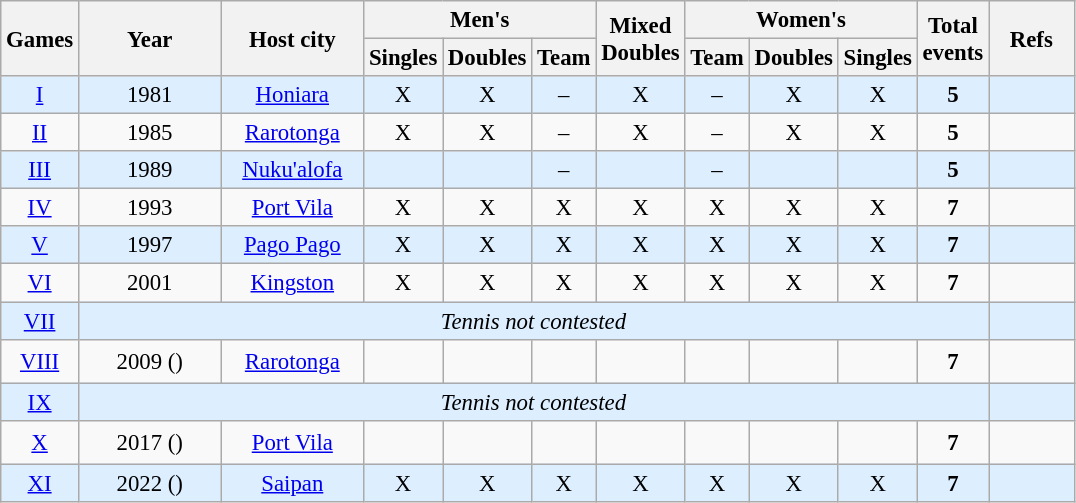<table class=wikitable style="text-align:center; font-size:95%;">
<tr>
<th width=25 rowspan=2>Games</th>
<th width=88 rowspan=2>Year</th>
<th width=88 rowspan=2>Host city </th>
<th colspan=3>Men's</th>
<th rowspan=2>Mixed<br>Doubles</th>
<th colspan=3>Women's</th>
<th rowspan=2>Total<br>events</th>
<th width=50 rowspan=2>Refs</th>
</tr>
<tr>
<th>Singles</th>
<th>Doubles</th>
<th>Team</th>
<th>Team</th>
<th>Doubles</th>
<th>Singles </th>
</tr>
<tr bgcolor=#ddeeff>
<td align=center><a href='#'>I</a></td>
<td align=center>1981 </td>
<td><a href='#'>Honiara</a> </td>
<td>X</td>
<td>X</td>
<td>–</td>
<td>X</td>
<td>–</td>
<td>X</td>
<td>X</td>
<td><strong>5</strong></td>
<td></td>
</tr>
<tr>
<td align=center><a href='#'>II</a></td>
<td align=center>1985 </td>
<td><a href='#'>Rarotonga</a> </td>
<td>X</td>
<td>X</td>
<td>–</td>
<td>X</td>
<td>–</td>
<td>X</td>
<td>X</td>
<td><strong>5</strong></td>
<td></td>
</tr>
<tr bgcolor=#ddeeff>
<td align=center><a href='#'>III</a></td>
<td align=center>1989 </td>
<td><a href='#'>Nuku'alofa</a> </td>
<td><br></td>
<td><br></td>
<td>–</td>
<td><br></td>
<td>–</td>
<td><br></td>
<td><br></td>
<td><strong>5</strong></td>
<td></td>
</tr>
<tr>
<td align=center><a href='#'>IV</a></td>
<td align=center>1993 </td>
<td><a href='#'>Port Vila</a> </td>
<td>X</td>
<td>X</td>
<td>X</td>
<td>X</td>
<td>X</td>
<td>X</td>
<td>X</td>
<td><strong>7</strong></td>
<td></td>
</tr>
<tr bgcolor=#ddeeff>
<td align=center><a href='#'>V</a></td>
<td align=center>1997 </td>
<td><a href='#'>Pago Pago</a> </td>
<td>X</td>
<td>X</td>
<td>X</td>
<td>X</td>
<td>X</td>
<td>X</td>
<td>X</td>
<td><strong>7</strong></td>
<td></td>
</tr>
<tr>
<td align=center><a href='#'>VI</a></td>
<td align=center>2001 </td>
<td><a href='#'>Kingston</a> </td>
<td>X</td>
<td>X</td>
<td>X</td>
<td>X</td>
<td>X</td>
<td>X</td>
<td>X</td>
<td><strong>7</strong></td>
<td></td>
</tr>
<tr bgcolor=#ddeeff>
<td align=center><a href='#'>VII</a> </td>
<td colspan="10" align=center><em>Tennis not contested</em></td>
<td align=center></td>
</tr>
<tr>
<td align=center><a href='#'>VIII</a></td>
<td align=center style="padding: 5px 5px">2009 ()</td>
<td><a href='#'>Rarotonga</a> </td>
<td> <br></td>
<td> <br></td>
<td> <br></td>
<td> <br></td>
<td> <br></td>
<td> <br></td>
<td> <br></td>
<td><strong>7</strong></td>
<td></td>
</tr>
<tr bgcolor=#ddeeff>
<td align=center><a href='#'>IX</a></td>
<td colspan="10" align=center><em>Tennis not contested</em></td>
<td align=center></td>
</tr>
<tr>
<td align=center><a href='#'>X</a></td>
<td align=center style="padding: 5px 5px">2017 ()</td>
<td><a href='#'>Port Vila</a> </td>
<td> <br></td>
<td> <br></td>
<td> <br></td>
<td> <br></td>
<td> <br></td>
<td> <br></td>
<td> <br></td>
<td><strong>7</strong></td>
<td></td>
</tr>
<tr bgcolor=#ddeeff>
<td align=center><a href='#'>XI</a></td>
<td align=center>2022 ()</td>
<td><a href='#'>Saipan</a> </td>
<td>X</td>
<td>X</td>
<td>X</td>
<td>X</td>
<td>X</td>
<td>X</td>
<td>X</td>
<td><strong>7</strong></td>
<td></td>
</tr>
</table>
